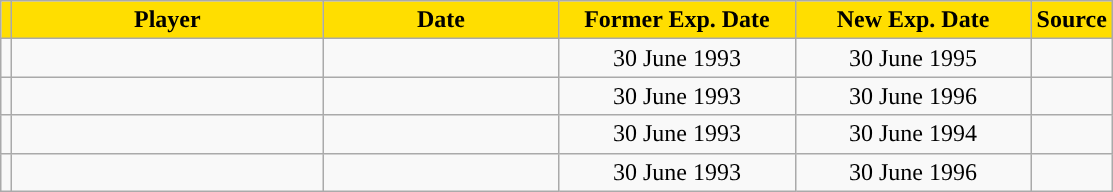<table class="wikitable sortable">
<tr>
<th style="background:#FFDE00"></th>
<th width=200 style="background:#FFDE00">Player</th>
<th width=150 style="background:#FFDE00">Date</th>
<th width=150 style="background:#FFDE00">Former Exp. Date</th>
<th width=150 style="background:#FFDE00">New Exp. Date</th>
<th style="background:#FFDE00">Source</th>
</tr>
<tr>
<td align=center></td>
<td></td>
<td align=center></td>
<td align=center>30 June 1993</td>
<td align=center>30 June 1995</td>
<td align=center></td>
</tr>
<tr>
<td align=center></td>
<td></td>
<td align=center></td>
<td align=center>30 June 1993</td>
<td align=center>30 June 1996</td>
<td align=center></td>
</tr>
<tr>
<td align=center></td>
<td></td>
<td align=center></td>
<td align=center>30 June 1993</td>
<td align=center>30 June 1994</td>
<td align=center></td>
</tr>
<tr>
<td align=center></td>
<td></td>
<td align=center></td>
<td align=center>30 June 1993</td>
<td align=center>30 June 1996</td>
<td align=center></td>
</tr>
</table>
